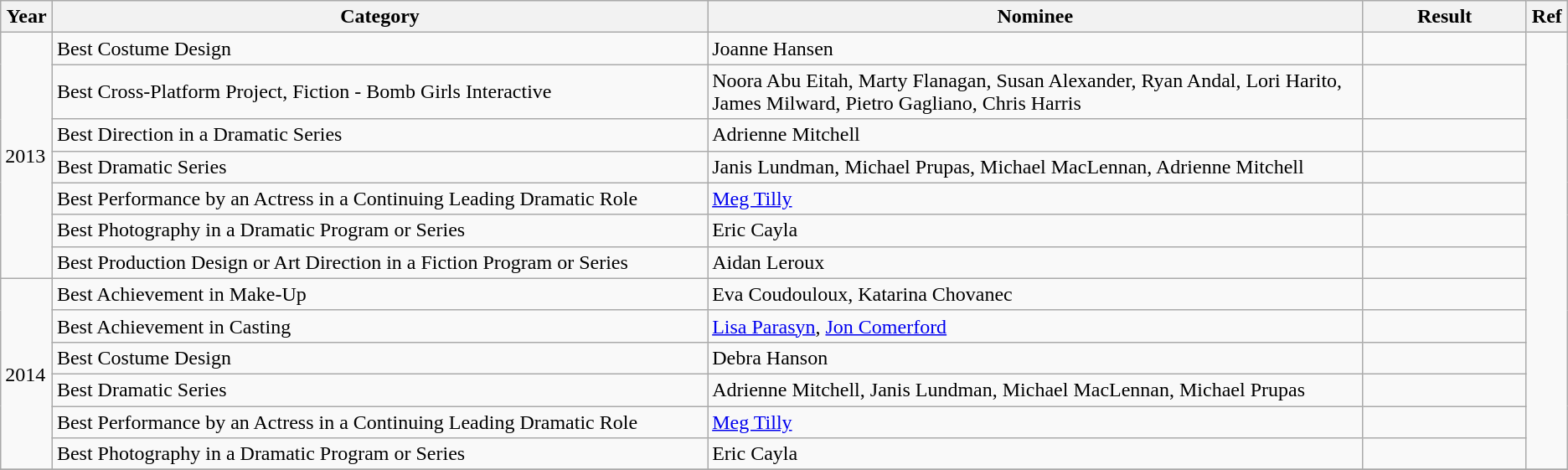<table class="wikitable">
<tr>
<th width=3%>Year</th>
<th width=40%>Category</th>
<th width=40%>Nominee</th>
<th width=10%>Result</th>
<th width=2%>Ref</th>
</tr>
<tr>
<td rowspan="7">2013</td>
<td>Best Costume Design</td>
<td>Joanne Hansen</td>
<td></td>
<td rowspan="13"></td>
</tr>
<tr>
<td>Best Cross-Platform Project, Fiction - Bomb Girls Interactive</td>
<td>Noora Abu Eitah, Marty Flanagan, Susan Alexander, Ryan Andal, Lori Harito, James Milward, Pietro Gagliano, Chris Harris</td>
<td></td>
</tr>
<tr>
<td>Best Direction in a Dramatic Series</td>
<td>Adrienne Mitchell</td>
<td></td>
</tr>
<tr>
<td>Best Dramatic Series</td>
<td>Janis Lundman, Michael Prupas, Michael MacLennan, Adrienne Mitchell</td>
<td></td>
</tr>
<tr>
<td>Best Performance by an Actress in a Continuing Leading Dramatic Role</td>
<td><a href='#'>Meg Tilly</a></td>
<td></td>
</tr>
<tr>
<td>Best Photography in a Dramatic Program or Series</td>
<td>Eric Cayla</td>
<td></td>
</tr>
<tr>
<td>Best Production Design or Art Direction in a Fiction Program or Series</td>
<td>Aidan Leroux</td>
<td></td>
</tr>
<tr>
<td rowspan="6">2014</td>
<td>Best Achievement in Make-Up</td>
<td>Eva Coudouloux, Katarina Chovanec</td>
<td></td>
</tr>
<tr>
<td>Best Achievement in Casting</td>
<td><a href='#'>Lisa Parasyn</a>, <a href='#'>Jon Comerford</a></td>
<td></td>
</tr>
<tr>
<td>Best Costume Design</td>
<td>Debra Hanson</td>
<td></td>
</tr>
<tr>
<td>Best Dramatic Series</td>
<td>Adrienne Mitchell, Janis Lundman, Michael MacLennan, Michael Prupas</td>
<td></td>
</tr>
<tr>
<td>Best Performance by an Actress in a Continuing Leading Dramatic Role</td>
<td><a href='#'>Meg Tilly</a></td>
<td></td>
</tr>
<tr>
<td>Best Photography in a Dramatic Program or Series</td>
<td>Eric Cayla</td>
<td></td>
</tr>
<tr>
</tr>
</table>
